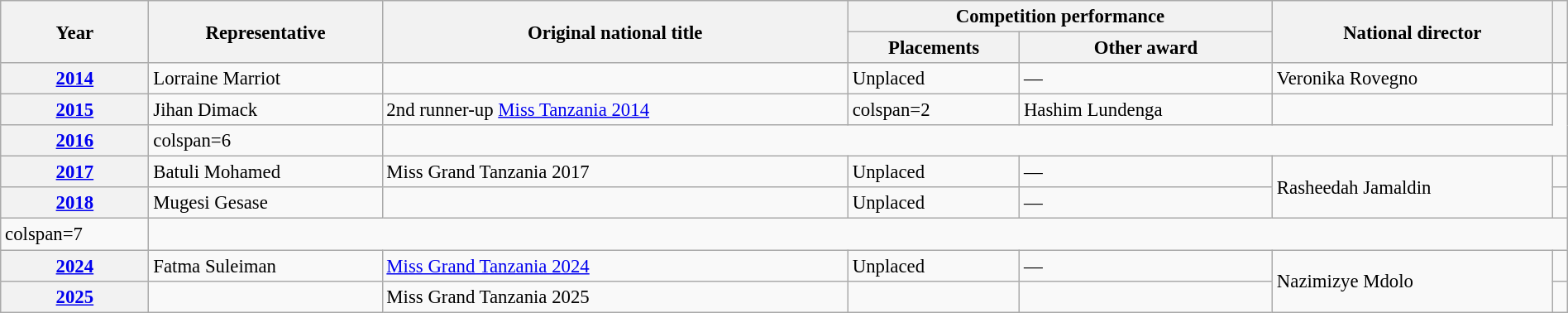<table class="wikitable defaultcenter col2left" style="font-size:95%; width:100%">
<tr>
<th rowspan=2>Year</th>
<th rowspan=2>Representative</th>
<th rowspan=2>Original national title</th>
<th colspan=2>Competition performance</th>
<th rowspan=2>National director</th>
<th rowspan=2></th>
</tr>
<tr>
<th>Placements</th>
<th>Other award</th>
</tr>
<tr>
<th><a href='#'>2014</a></th>
<td>Lorraine Marriot</td>
<td></td>
<td>Unplaced</td>
<td>—</td>
<td>Veronika Rovegno</td>
<td></td>
</tr>
<tr>
<th><a href='#'>2015</a></th>
<td>Jihan Dimack</td>
<td>2nd runner-up <a href='#'>Miss Tanzania 2014</a></td>
<td>colspan=2 </td>
<td>Hashim Lundenga</td>
<td></td>
</tr>
<tr>
<th><a href='#'>2016</a></th>
<td>colspan=6 </td>
</tr>
<tr>
<th><a href='#'>2017</a></th>
<td>Batuli Mohamed</td>
<td>Miss Grand Tanzania 2017</td>
<td>Unplaced</td>
<td>—</td>
<td rowspan=2>Rasheedah Jamaldin</td>
<td></td>
</tr>
<tr>
<th><a href='#'>2018</a></th>
<td>Mugesi Gesase</td>
<td></td>
<td>Unplaced</td>
<td>—</td>
<td></td>
</tr>
<tr>
<td>colspan=7 </td>
</tr>
<tr>
<th><a href='#'>2024</a></th>
<td>Fatma Suleiman</td>
<td><a href='#'>Miss Grand Tanzania 2024</a></td>
<td>Unplaced</td>
<td>—</td>
<td rowspan=2>Nazimizye Mdolo</td>
<td></td>
</tr>
<tr>
<th><a href='#'>2025</a></th>
<td></td>
<td>Miss Grand Tanzania 2025</td>
<td></td>
<td></td>
<td></td>
</tr>
</table>
